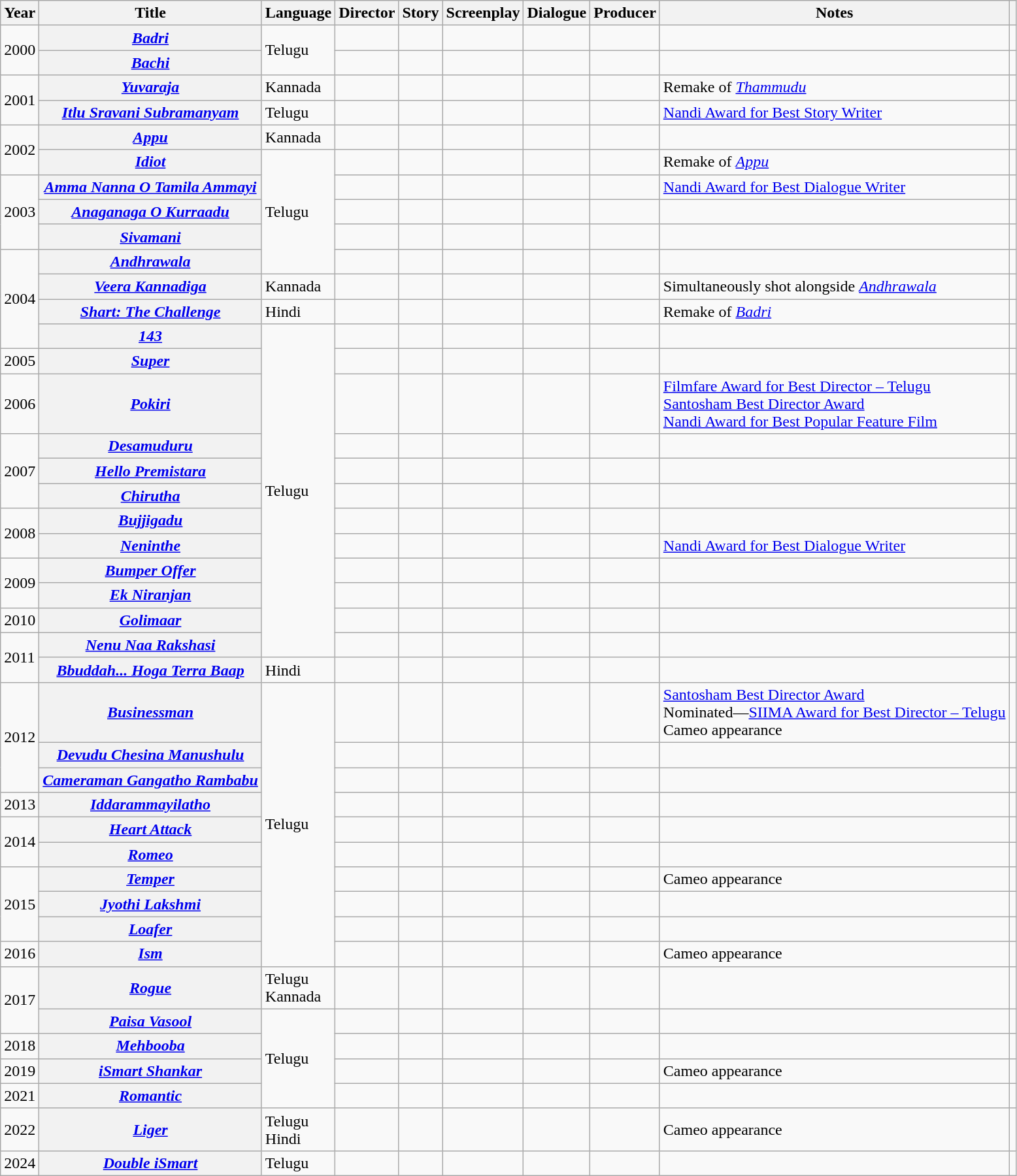<table class="wikitable plainrowheaders sortable">
<tr>
<th scope="col">Year</th>
<th scope="col">Title</th>
<th scope="col">Language</th>
<th scope="col">Director</th>
<th scope="col">Story</th>
<th scope="col">Screenplay</th>
<th scope="col">Dialogue</th>
<th scope="col">Producer</th>
<th scope="col" class="unsortable">Notes</th>
<th scope="col" class="unsortable"></th>
</tr>
<tr>
<td rowspan="2">2000</td>
<th scope="row"><em><a href='#'>Badri</a></em></th>
<td rowspan="2">Telugu</td>
<td></td>
<td></td>
<td></td>
<td></td>
<td></td>
<td></td>
<td></td>
</tr>
<tr>
<th scope="row"><em><a href='#'>Bachi</a></em></th>
<td></td>
<td></td>
<td></td>
<td></td>
<td></td>
<td></td>
<td></td>
</tr>
<tr>
<td rowspan="2">2001</td>
<th scope="row"><em><a href='#'>Yuvaraja</a></em></th>
<td>Kannada</td>
<td></td>
<td></td>
<td></td>
<td></td>
<td></td>
<td>Remake of <em><a href='#'>Thammudu</a></em></td>
<td></td>
</tr>
<tr>
<th scope="row"><em><a href='#'>Itlu Sravani Subramanyam</a></em></th>
<td>Telugu</td>
<td></td>
<td></td>
<td></td>
<td></td>
<td></td>
<td><a href='#'>Nandi Award for Best Story Writer</a></td>
<td></td>
</tr>
<tr>
<td rowspan="2">2002</td>
<th scope="row"><em><a href='#'>Appu</a></em></th>
<td>Kannada</td>
<td></td>
<td></td>
<td></td>
<td></td>
<td></td>
<td></td>
<td></td>
</tr>
<tr>
<th scope="row"><em><a href='#'>Idiot</a></em></th>
<td rowspan="5">Telugu</td>
<td></td>
<td></td>
<td></td>
<td></td>
<td></td>
<td>Remake of <em><a href='#'>Appu</a></em></td>
<td></td>
</tr>
<tr>
<td rowspan="3">2003</td>
<th scope="row"><em><a href='#'>Amma Nanna O Tamila Ammayi</a></em></th>
<td></td>
<td></td>
<td></td>
<td></td>
<td></td>
<td><a href='#'>Nandi Award for Best Dialogue Writer</a></td>
<td></td>
</tr>
<tr>
<th scope="row"><em><a href='#'>Anaganaga O Kurraadu</a></em></th>
<td></td>
<td></td>
<td></td>
<td></td>
<td></td>
<td></td>
<td></td>
</tr>
<tr>
<th scope="row"><em><a href='#'>Sivamani</a></em></th>
<td></td>
<td></td>
<td></td>
<td></td>
<td></td>
<td></td>
<td></td>
</tr>
<tr>
<td rowspan="4">2004</td>
<th scope="row"><em><a href='#'>Andhrawala</a></em></th>
<td></td>
<td></td>
<td></td>
<td></td>
<td></td>
<td></td>
<td></td>
</tr>
<tr>
<th scope="row"><em><a href='#'>Veera Kannadiga</a></em></th>
<td>Kannada</td>
<td></td>
<td></td>
<td></td>
<td></td>
<td></td>
<td>Simultaneously shot alongside <em><a href='#'>Andhrawala</a></em></td>
<td></td>
</tr>
<tr>
<th scope="row"><em><a href='#'>Shart: The Challenge</a></em></th>
<td>Hindi</td>
<td></td>
<td></td>
<td></td>
<td></td>
<td></td>
<td>Remake of <em><a href='#'>Badri</a></em></td>
<td></td>
</tr>
<tr>
<th scope="row"><em><a href='#'>143</a></em></th>
<td rowspan="12">Telugu</td>
<td></td>
<td></td>
<td></td>
<td></td>
<td></td>
<td></td>
<td></td>
</tr>
<tr>
<td>2005</td>
<th scope="row"><em><a href='#'>Super</a></em></th>
<td></td>
<td></td>
<td></td>
<td></td>
<td></td>
<td></td>
<td></td>
</tr>
<tr>
<td>2006</td>
<th scope="row"><em><a href='#'>Pokiri</a></em></th>
<td></td>
<td></td>
<td></td>
<td></td>
<td></td>
<td><a href='#'>Filmfare Award for Best Director&nbsp;– Telugu</a> <br><a href='#'>Santosham Best Director Award</a> <br><a href='#'>Nandi Award for Best Popular Feature Film</a></td>
<td></td>
</tr>
<tr>
<td rowspan="3">2007</td>
<th scope="row"><em><a href='#'>Desamuduru</a></em></th>
<td></td>
<td></td>
<td></td>
<td></td>
<td></td>
<td></td>
<td></td>
</tr>
<tr>
<th scope="row"><em><a href='#'>Hello Premistara</a></em></th>
<td></td>
<td></td>
<td></td>
<td></td>
<td></td>
<td></td>
<td></td>
</tr>
<tr>
<th scope="row"><em><a href='#'>Chirutha</a></em></th>
<td></td>
<td></td>
<td></td>
<td></td>
<td></td>
<td></td>
<td></td>
</tr>
<tr>
<td rowspan="2">2008</td>
<th scope="row"><em><a href='#'>Bujjigadu</a></em></th>
<td></td>
<td></td>
<td></td>
<td></td>
<td></td>
<td></td>
<td></td>
</tr>
<tr>
<th scope="row"><em><a href='#'>Neninthe</a></em></th>
<td></td>
<td></td>
<td></td>
<td></td>
<td></td>
<td><a href='#'>Nandi Award for Best Dialogue Writer</a></td>
<td></td>
</tr>
<tr>
<td rowspan="2">2009</td>
<th scope="row"><em><a href='#'>Bumper Offer</a></em></th>
<td></td>
<td></td>
<td></td>
<td></td>
<td></td>
<td></td>
<td></td>
</tr>
<tr>
<th scope="row"><em><a href='#'>Ek Niranjan</a></em></th>
<td></td>
<td></td>
<td></td>
<td></td>
<td></td>
<td></td>
<td></td>
</tr>
<tr>
<td>2010</td>
<th scope="row"><em><a href='#'>Golimaar</a></em></th>
<td></td>
<td></td>
<td></td>
<td></td>
<td></td>
<td></td>
<td></td>
</tr>
<tr>
<td rowspan="2">2011</td>
<th scope="row"><em><a href='#'>Nenu Naa Rakshasi</a></em></th>
<td></td>
<td></td>
<td></td>
<td></td>
<td></td>
<td></td>
<td></td>
</tr>
<tr>
<th scope="row"><em><a href='#'>Bbuddah... Hoga Terra Baap</a></em></th>
<td>Hindi</td>
<td></td>
<td></td>
<td></td>
<td></td>
<td></td>
<td></td>
<td></td>
</tr>
<tr>
<td rowspan="3">2012</td>
<th scope="row"><em><a href='#'>Businessman</a></em></th>
<td rowspan="10">Telugu</td>
<td></td>
<td></td>
<td></td>
<td></td>
<td></td>
<td><a href='#'>Santosham Best Director Award</a><br>Nominated—<a href='#'>SIIMA Award for Best Director – Telugu</a><br>Cameo appearance</td>
<td></td>
</tr>
<tr>
<th scope="row"><em><a href='#'>Devudu Chesina Manushulu</a></em></th>
<td></td>
<td></td>
<td></td>
<td></td>
<td></td>
<td></td>
<td></td>
</tr>
<tr>
<th scope="row"><em><a href='#'>Cameraman Gangatho Rambabu</a></em></th>
<td></td>
<td></td>
<td></td>
<td></td>
<td></td>
<td></td>
<td></td>
</tr>
<tr>
<td>2013</td>
<th scope="row"><em><a href='#'>Iddarammayilatho</a></em></th>
<td></td>
<td></td>
<td></td>
<td></td>
<td></td>
<td></td>
<td></td>
</tr>
<tr>
<td rowspan="2">2014</td>
<th scope="row"><em><a href='#'>Heart Attack</a></em></th>
<td></td>
<td></td>
<td></td>
<td></td>
<td></td>
<td></td>
<td></td>
</tr>
<tr>
<th scope="row"><em><a href='#'>Romeo</a></em></th>
<td></td>
<td></td>
<td></td>
<td></td>
<td></td>
<td></td>
<td></td>
</tr>
<tr>
<td rowspan="3">2015</td>
<th scope="row"><em><a href='#'>Temper</a></em></th>
<td></td>
<td></td>
<td></td>
<td></td>
<td></td>
<td>Cameo appearance</td>
<td></td>
</tr>
<tr>
<th scope="row"><em><a href='#'>Jyothi Lakshmi</a></em></th>
<td></td>
<td></td>
<td></td>
<td></td>
<td></td>
<td></td>
<td></td>
</tr>
<tr>
<th scope="row"><em><a href='#'>Loafer</a></em></th>
<td></td>
<td></td>
<td></td>
<td></td>
<td></td>
<td></td>
<td></td>
</tr>
<tr>
<td>2016</td>
<th scope="row"><em><a href='#'>Ism</a></em></th>
<td></td>
<td></td>
<td></td>
<td></td>
<td></td>
<td>Cameo appearance</td>
<td></td>
</tr>
<tr>
<td rowspan="2">2017</td>
<th scope="row"><em><a href='#'>Rogue</a></em></th>
<td>Telugu<br>Kannada</td>
<td></td>
<td></td>
<td></td>
<td></td>
<td></td>
<td></td>
<td></td>
</tr>
<tr>
<th scope="row"><em><a href='#'>Paisa Vasool</a></em></th>
<td rowspan="4">Telugu</td>
<td></td>
<td></td>
<td></td>
<td></td>
<td></td>
<td></td>
<td></td>
</tr>
<tr>
<td>2018</td>
<th scope="row"><em><a href='#'>Mehbooba</a></em></th>
<td></td>
<td></td>
<td></td>
<td></td>
<td></td>
<td></td>
<td></td>
</tr>
<tr>
<td>2019</td>
<th scope="row"><em><a href='#'>iSmart Shankar</a></em></th>
<td></td>
<td></td>
<td></td>
<td></td>
<td></td>
<td>Cameo appearance</td>
<td></td>
</tr>
<tr>
<td>2021</td>
<th scope="row"><em><a href='#'>Romantic</a></em></th>
<td></td>
<td></td>
<td></td>
<td></td>
<td></td>
<td></td>
<td></td>
</tr>
<tr>
<td>2022</td>
<th scope="row"><em><a href='#'>Liger</a></em></th>
<td>Telugu<br>Hindi</td>
<td></td>
<td></td>
<td></td>
<td></td>
<td></td>
<td>Cameo appearance</td>
<td></td>
</tr>
<tr>
<td>2024</td>
<th scope="row"><em><a href='#'>Double iSmart</a></em></th>
<td>Telugu</td>
<td></td>
<td></td>
<td></td>
<td></td>
<td></td>
<td></td>
<td></td>
</tr>
</table>
